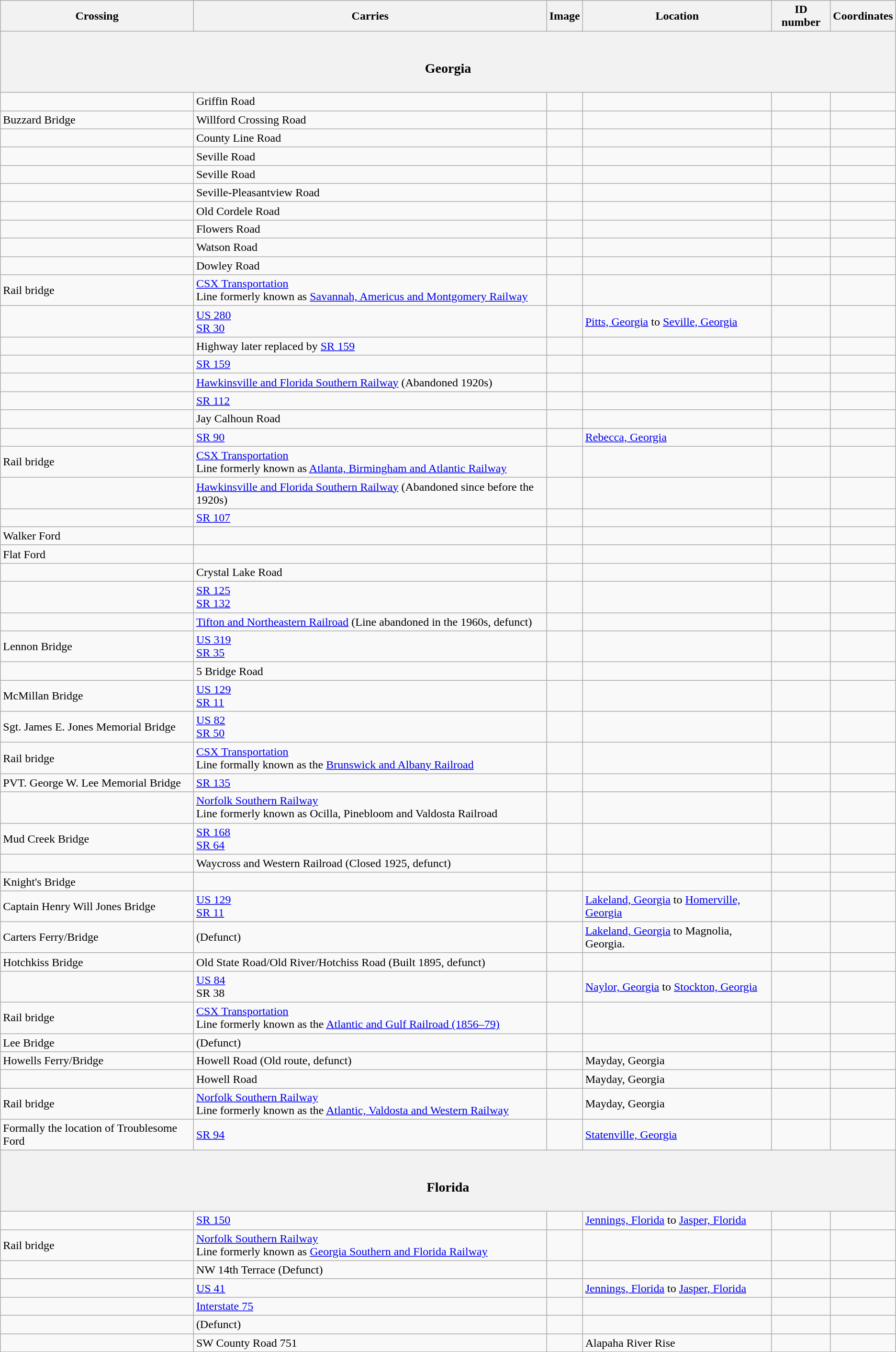<table class=wikitable>
<tr>
<th>Crossing</th>
<th>Carries</th>
<th>Image</th>
<th>Location</th>
<th>ID number</th>
<th>Coordinates</th>
</tr>
<tr>
<th colspan=6><br><h3>Georgia</h3></th>
</tr>
<tr>
<td></td>
<td>Griffin Road</td>
<td></td>
<td></td>
<td></td>
<td></td>
</tr>
<tr>
<td>Buzzard Bridge</td>
<td>Willford Crossing Road</td>
<td></td>
<td></td>
<td></td>
<td></td>
</tr>
<tr>
<td></td>
<td>County Line Road</td>
<td></td>
<td></td>
<td></td>
<td></td>
</tr>
<tr>
<td></td>
<td>Seville Road</td>
<td></td>
<td></td>
<td></td>
<td></td>
</tr>
<tr>
<td></td>
<td>Seville Road</td>
<td></td>
<td></td>
<td></td>
<td></td>
</tr>
<tr>
<td></td>
<td>Seville-Pleasantview Road</td>
<td></td>
<td></td>
<td></td>
<td></td>
</tr>
<tr>
<td></td>
<td>Old Cordele Road</td>
<td></td>
<td></td>
<td></td>
<td></td>
</tr>
<tr>
<td></td>
<td>Flowers Road</td>
<td></td>
<td></td>
<td></td>
<td></td>
</tr>
<tr>
<td></td>
<td>Watson Road</td>
<td></td>
<td></td>
<td></td>
<td></td>
</tr>
<tr>
<td></td>
<td>Dowley Road</td>
<td></td>
<td></td>
<td></td>
<td></td>
</tr>
<tr>
<td>Rail bridge</td>
<td><a href='#'>CSX Transportation</a> <br>Line formerly known as <a href='#'>Savannah, Americus and Montgomery Railway</a></td>
<td></td>
<td></td>
<td></td>
<td></td>
</tr>
<tr>
<td></td>
<td><a href='#'>US 280</a> <br> <a href='#'>SR 30</a></td>
<td></td>
<td><a href='#'>Pitts, Georgia</a> to <a href='#'>Seville, Georgia</a></td>
<td></td>
<td></td>
</tr>
<tr>
<td></td>
<td>Highway later replaced by  <a href='#'>SR 159</a></td>
<td></td>
<td></td>
<td></td>
<td></td>
</tr>
<tr>
<td></td>
<td> <a href='#'>SR 159</a></td>
<td></td>
<td></td>
<td></td>
<td></td>
</tr>
<tr>
<td></td>
<td><a href='#'>Hawkinsville and Florida Southern Railway</a> (Abandoned 1920s)</td>
<td></td>
<td></td>
<td></td>
<td></td>
</tr>
<tr>
<td></td>
<td> <a href='#'>SR 112</a></td>
<td></td>
<td></td>
<td></td>
<td></td>
</tr>
<tr>
<td></td>
<td>Jay Calhoun Road</td>
<td></td>
<td></td>
<td></td>
<td></td>
</tr>
<tr>
<td></td>
<td> <a href='#'>SR 90</a></td>
<td></td>
<td><a href='#'>Rebecca, Georgia</a></td>
<td></td>
<td></td>
</tr>
<tr>
<td>Rail bridge</td>
<td><a href='#'>CSX Transportation</a> <br>Line formerly known as <a href='#'>Atlanta, Birmingham and Atlantic Railway</a></td>
<td></td>
<td></td>
<td></td>
<td></td>
</tr>
<tr>
<td></td>
<td><a href='#'>Hawkinsville and Florida Southern Railway</a> (Abandoned since before the 1920s)</td>
<td></td>
<td></td>
<td></td>
<td></td>
</tr>
<tr>
<td></td>
<td> <a href='#'>SR 107</a></td>
<td></td>
<td></td>
<td></td>
<td></td>
</tr>
<tr>
<td>Walker Ford</td>
<td></td>
<td></td>
<td></td>
<td></td>
<td></td>
</tr>
<tr>
<td>Flat Ford</td>
<td></td>
<td></td>
<td></td>
<td></td>
<td></td>
</tr>
<tr>
<td></td>
<td>Crystal Lake Road</td>
<td></td>
<td></td>
<td></td>
<td></td>
</tr>
<tr>
<td></td>
<td> <a href='#'>SR 125</a> <br> <a href='#'>SR 132</a></td>
<td></td>
<td></td>
<td></td>
<td></td>
</tr>
<tr>
<td></td>
<td><a href='#'>Tifton and Northeastern Railroad</a> (Line abandoned in the 1960s, defunct)</td>
<td></td>
<td></td>
<td></td>
<td></td>
</tr>
<tr>
<td>Lennon Bridge</td>
<td><a href='#'>US 319</a> <br> <a href='#'>SR 35</a></td>
<td></td>
<td></td>
<td></td>
<td></td>
</tr>
<tr>
<td></td>
<td>5 Bridge Road</td>
<td></td>
<td></td>
<td></td>
<td></td>
</tr>
<tr>
<td>McMillan Bridge</td>
<td><a href='#'>US 129</a> <br> <a href='#'>SR 11</a></td>
<td></td>
<td></td>
<td></td>
<td></td>
</tr>
<tr>
<td>Sgt. James E. Jones Memorial Bridge</td>
<td><a href='#'>US 82</a> <br> <a href='#'>SR 50</a></td>
<td></td>
<td></td>
<td></td>
<td></td>
</tr>
<tr>
<td>Rail bridge</td>
<td><a href='#'>CSX Transportation</a><br>Line formally known as the <a href='#'>Brunswick and Albany Railroad</a></td>
<td></td>
<td></td>
<td></td>
<td></td>
</tr>
<tr>
<td>PVT. George W. Lee Memorial Bridge</td>
<td> <a href='#'>SR 135</a></td>
<td></td>
<td></td>
<td></td>
<td></td>
</tr>
<tr>
<td></td>
<td><a href='#'>Norfolk Southern Railway</a><br>Line formerly known as Ocilla, Pinebloom and Valdosta Railroad</td>
<td></td>
<td></td>
<td></td>
<td></td>
</tr>
<tr>
<td>Mud Creek Bridge</td>
<td> <a href='#'>SR 168</a> <br> <a href='#'>SR 64</a></td>
<td></td>
<td></td>
<td></td>
<td></td>
</tr>
<tr>
<td></td>
<td>Waycross and Western Railroad (Closed 1925, defunct)</td>
<td></td>
<td></td>
<td></td>
<td></td>
</tr>
<tr>
<td>Knight's Bridge</td>
<td></td>
<td></td>
<td></td>
<td></td>
<td></td>
</tr>
<tr>
<td>Captain Henry Will Jones Bridge</td>
<td><a href='#'>US 129</a> <br> <a href='#'>SR 11</a></td>
<td></td>
<td><a href='#'>Lakeland, Georgia</a> to <a href='#'>Homerville, Georgia</a></td>
<td></td>
<td></td>
</tr>
<tr>
<td>Carters Ferry/Bridge</td>
<td>(Defunct)</td>
<td></td>
<td><a href='#'>Lakeland, Georgia</a> to Magnolia, Georgia.</td>
<td></td>
<td></td>
</tr>
<tr>
<td>Hotchkiss Bridge</td>
<td>Old State Road/Old River/Hotchiss Road (Built 1895, defunct)</td>
<td></td>
<td></td>
<td></td>
<td></td>
</tr>
<tr>
<td></td>
<td><a href='#'>US 84</a> <br> SR 38</td>
<td></td>
<td><a href='#'>Naylor, Georgia</a> to <a href='#'>Stockton, Georgia</a></td>
<td></td>
<td></td>
</tr>
<tr>
<td>Rail bridge</td>
<td><a href='#'>CSX Transportation</a> <br>Line formerly known as the <a href='#'>Atlantic and Gulf Railroad (1856–79)</a></td>
<td></td>
<td></td>
<td></td>
<td></td>
</tr>
<tr>
<td>Lee Bridge</td>
<td>(Defunct)</td>
<td></td>
<td></td>
<td></td>
<td></td>
</tr>
<tr>
<td>Howells Ferry/Bridge</td>
<td>Howell Road (Old route, defunct)</td>
<td></td>
<td>Mayday, Georgia</td>
<td></td>
<td></td>
</tr>
<tr>
<td></td>
<td>Howell Road</td>
<td></td>
<td>Mayday, Georgia</td>
<td></td>
<td></td>
</tr>
<tr>
<td>Rail bridge</td>
<td><a href='#'>Norfolk Southern Railway</a><br>Line formerly known as the <a href='#'>Atlantic, Valdosta and Western Railway</a></td>
<td></td>
<td>Mayday, Georgia</td>
<td></td>
<td></td>
</tr>
<tr>
<td>Formally the location of Troublesome Ford</td>
<td> <a href='#'>SR 94</a></td>
<td></td>
<td><a href='#'>Statenville, Georgia</a></td>
<td></td>
<td></td>
</tr>
<tr>
<th colspan=6><br><h3>Florida</h3></th>
</tr>
<tr>
<td></td>
<td> <a href='#'>SR 150</a></td>
<td></td>
<td><a href='#'>Jennings, Florida</a> to <a href='#'>Jasper, Florida</a></td>
<td></td>
<td></td>
</tr>
<tr>
<td>Rail bridge</td>
<td><a href='#'>Norfolk Southern Railway</a> <br>Line formerly known as <a href='#'>Georgia Southern and Florida Railway</a></td>
<td></td>
<td></td>
<td></td>
<td></td>
</tr>
<tr>
<td></td>
<td>NW 14th Terrace (Defunct)</td>
<td></td>
<td></td>
<td></td>
<td></td>
</tr>
<tr>
<td></td>
<td> <a href='#'>US 41</a></td>
<td></td>
<td><a href='#'>Jennings, Florida</a> to <a href='#'>Jasper, Florida</a></td>
<td></td>
<td></td>
</tr>
<tr>
<td></td>
<td> <a href='#'>Interstate 75</a></td>
<td></td>
<td></td>
<td></td>
<td></td>
</tr>
<tr>
<td></td>
<td>(Defunct)</td>
<td></td>
<td></td>
<td></td>
<td></td>
</tr>
<tr>
<td></td>
<td>SW County Road 751</td>
<td></td>
<td>Alapaha River Rise</td>
<td></td>
<td></td>
</tr>
</table>
